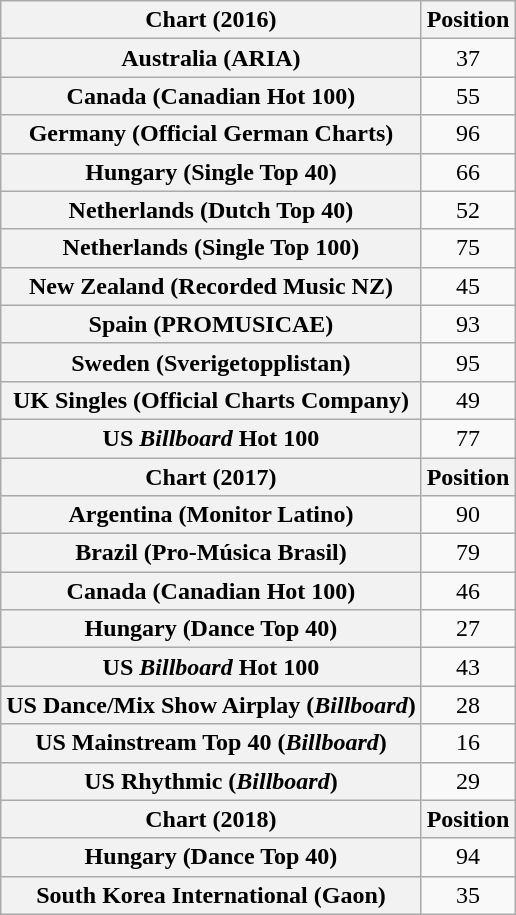<table class="wikitable plainrowheaders sortable" style="text-align:center">
<tr>
<th>Chart (2016)</th>
<th>Position</th>
</tr>
<tr>
<th scope="row">Australia (ARIA)</th>
<td>37</td>
</tr>
<tr>
<th scope="row">Canada (Canadian Hot 100)</th>
<td>55</td>
</tr>
<tr>
<th scope="row">Germany (Official German Charts)</th>
<td>96</td>
</tr>
<tr>
<th scope="row">Hungary (Single Top 40)</th>
<td>66</td>
</tr>
<tr>
<th scope="row">Netherlands (Dutch Top 40)</th>
<td>52</td>
</tr>
<tr>
<th scope="row">Netherlands (Single Top 100)</th>
<td>75</td>
</tr>
<tr>
<th scope="row">New Zealand (Recorded Music NZ)</th>
<td>45</td>
</tr>
<tr>
<th scope="row">Spain (PROMUSICAE)</th>
<td>93</td>
</tr>
<tr>
<th scope="row">Sweden (Sverigetopplistan)</th>
<td>95</td>
</tr>
<tr>
<th scope="row">UK Singles (Official Charts Company)</th>
<td>49</td>
</tr>
<tr>
<th scope="row">US <em>Billboard</em> Hot 100</th>
<td>77</td>
</tr>
<tr>
<th>Chart (2017)</th>
<th>Position</th>
</tr>
<tr>
<th scope="row">Argentina (Monitor Latino)</th>
<td>90</td>
</tr>
<tr>
<th scope="row">Brazil (Pro-Música Brasil)</th>
<td>79</td>
</tr>
<tr>
<th scope="row">Canada (Canadian Hot 100)</th>
<td>46</td>
</tr>
<tr>
<th scope="row">Hungary (Dance Top 40)</th>
<td>27</td>
</tr>
<tr>
<th scope="row">US <em>Billboard</em> Hot 100</th>
<td>43</td>
</tr>
<tr>
<th scope="row">US Dance/Mix Show Airplay (<em>Billboard</em>)</th>
<td>28</td>
</tr>
<tr>
<th scope="row">US Mainstream Top 40 (<em>Billboard</em>)</th>
<td>16</td>
</tr>
<tr>
<th scope="row">US Rhythmic (<em>Billboard</em>)</th>
<td>29</td>
</tr>
<tr>
<th>Chart (2018)</th>
<th>Position</th>
</tr>
<tr>
<th scope="row">Hungary (Dance Top 40)</th>
<td>94</td>
</tr>
<tr>
<th scope="row">South Korea International (Gaon)</th>
<td>35</td>
</tr>
</table>
